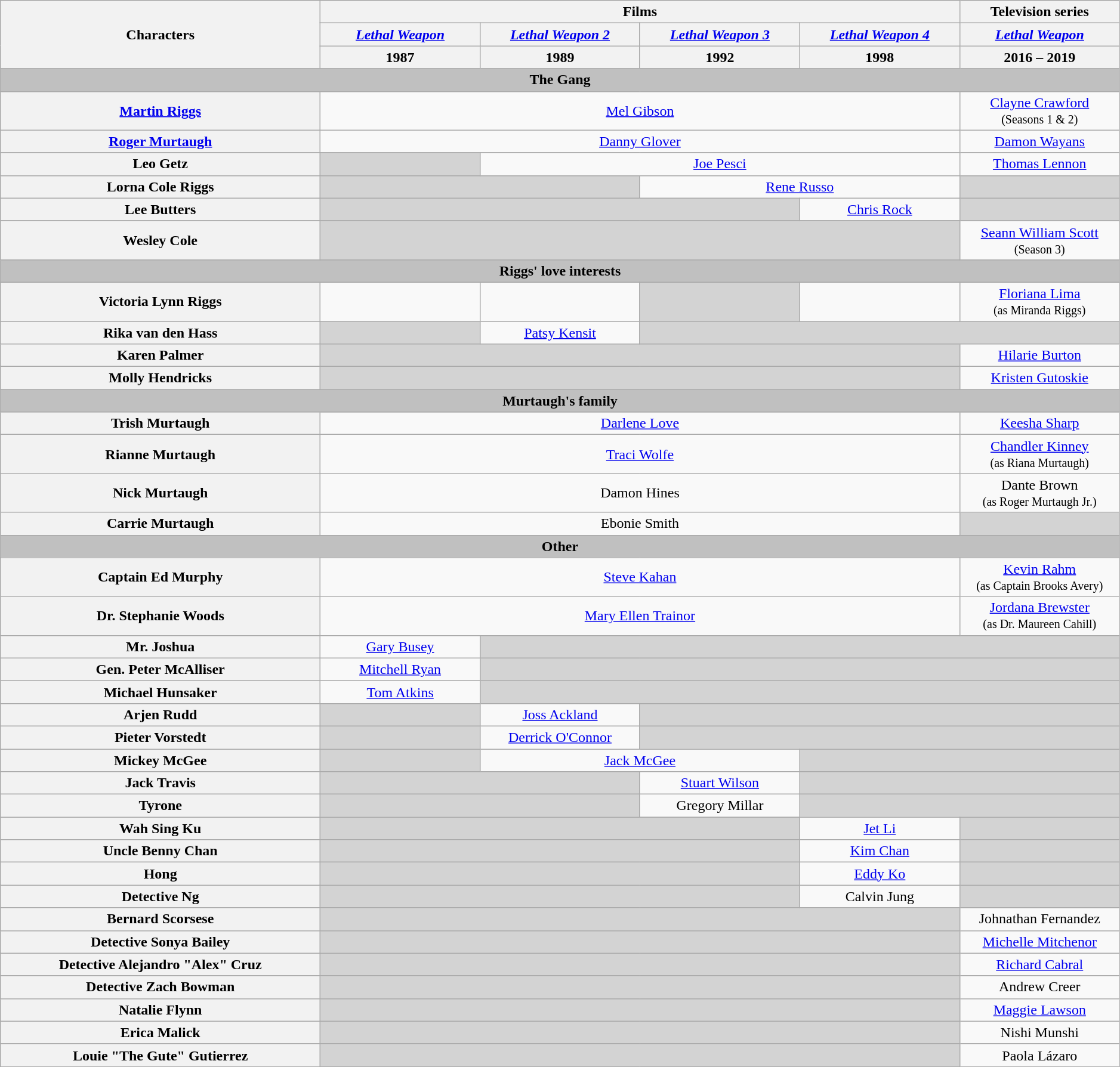<table class="wikitable" style="text-align:center; width:99%; font-size:100%">
<tr>
<th rowspan="3" style="width:14%;">Characters</th>
<th colspan="4">Films</th>
<th>Television series</th>
</tr>
<tr>
<th style="width:7%;"><em><a href='#'>Lethal Weapon</a></em></th>
<th style="width:7%;"><em><a href='#'>Lethal Weapon 2</a></em></th>
<th style="width:7%;"><em><a href='#'>Lethal Weapon 3</a></em></th>
<th style="width:7%;"><em><a href='#'>Lethal Weapon 4</a></em></th>
<th style="width:7%;"><a href='#'><em>Lethal Weapon</em></a></th>
</tr>
<tr>
<th>1987</th>
<th>1989</th>
<th>1992</th>
<th>1998</th>
<th>2016 – 2019</th>
</tr>
<tr>
<th colspan="6" style="background-color:silver;"><span>The Gang</span></th>
</tr>
<tr>
<th><a href='#'>Martin Riggs</a></th>
<td colspan="4"><a href='#'>Mel Gibson</a></td>
<td><a href='#'>Clayne Crawford</a> <br><small>(Seasons 1 & 2)</small></td>
</tr>
<tr>
<th><a href='#'>Roger Murtaugh</a></th>
<td colspan="4"><a href='#'>Danny Glover</a></td>
<td><a href='#'>Damon Wayans</a></td>
</tr>
<tr>
<th>Leo Getz</th>
<td style="background:lightgrey;"></td>
<td colspan="3"><a href='#'>Joe Pesci</a></td>
<td><a href='#'>Thomas Lennon</a></td>
</tr>
<tr>
<th>Lorna Cole Riggs</th>
<td colspan="2" style="background:lightgrey;"></td>
<td colspan="2"><a href='#'>Rene Russo</a></td>
<td colspan="1" style="background:lightgrey;"></td>
</tr>
<tr>
<th>Lee Butters</th>
<td colspan="3" style="background:lightgrey;"></td>
<td><a href='#'>Chris Rock</a></td>
<td style="background:#d3d3d3;"></td>
</tr>
<tr>
<th>Wesley Cole</th>
<td colspan="4" style="background:lightgrey;"></td>
<td><a href='#'>Seann William Scott</a> <br><small>(Season 3)</small></td>
</tr>
<tr>
<th colspan="6" style="background-color:silver;"><span>Riggs' love interests</span></th>
</tr>
<tr>
<th>Victoria Lynn Riggs</th>
<td></td>
<td></td>
<td style="background:#d3d3d3;"></td>
<td></td>
<td><a href='#'>Floriana Lima</a> <br><small>(as Miranda Riggs)</small></td>
</tr>
<tr>
<th>Rika van den Hass</th>
<td style="background:lightgrey;"> </td>
<td><a href='#'>Patsy Kensit</a></td>
<td colspan="3" style="background:lightgrey;"> </td>
</tr>
<tr>
<th>Karen Palmer</th>
<td colspan="4" style="background:#d3d3d3;"></td>
<td><a href='#'>Hilarie Burton</a></td>
</tr>
<tr>
<th>Molly Hendricks</th>
<td colspan="4" style="background:#d3d3d3;"></td>
<td><a href='#'>Kristen Gutoskie</a></td>
</tr>
<tr>
<th colspan="6" style="background-color:silver;"><span>Murtaugh's family</span></th>
</tr>
<tr>
<th>Trish Murtaugh</th>
<td colspan="4"><a href='#'>Darlene Love</a></td>
<td><a href='#'>Keesha Sharp</a></td>
</tr>
<tr>
<th>Rianne Murtaugh</th>
<td colspan="4"><a href='#'>Traci Wolfe</a></td>
<td><a href='#'>Chandler Kinney</a> <br><small>(as Riana Murtaugh)</small></td>
</tr>
<tr>
<th>Nick Murtaugh</th>
<td colspan="4">Damon Hines</td>
<td>Dante Brown <br><small>(as Roger Murtaugh Jr.)</small></td>
</tr>
<tr>
<th>Carrie Murtaugh</th>
<td colspan="4">Ebonie Smith</td>
<td style="background:#d3d3d3;"></td>
</tr>
<tr>
<th colspan="6" style="background-color:silver;"><span>Other</span></th>
</tr>
<tr>
<th>Captain Ed Murphy</th>
<td colspan="4"><a href='#'>Steve Kahan</a></td>
<td><a href='#'>Kevin Rahm</a> <br><small>(as Captain Brooks Avery)</small></td>
</tr>
<tr>
<th>Dr. Stephanie Woods</th>
<td colspan="4"><a href='#'>Mary Ellen Trainor</a></td>
<td><a href='#'>Jordana Brewster</a> <br><small>(as Dr. Maureen Cahill)</small></td>
</tr>
<tr>
<th>Mr. Joshua</th>
<td><a href='#'>Gary Busey</a></td>
<td colspan="4" style="background:#d3d3d3;"></td>
</tr>
<tr>
<th>Gen. Peter McAlliser</th>
<td><a href='#'>Mitchell Ryan</a></td>
<td colspan="4" style="background:lightgrey;"></td>
</tr>
<tr>
<th>Michael Hunsaker</th>
<td><a href='#'>Tom Atkins</a></td>
<td colspan="4" style="background:lightgrey;"></td>
</tr>
<tr>
<th>Arjen Rudd</th>
<td style="background:lightgrey;"></td>
<td><a href='#'>Joss Ackland</a></td>
<td colspan="3" style="background:lightgrey;"></td>
</tr>
<tr>
<th>Pieter Vorstedt</th>
<td style="background:#d3d3d3;"></td>
<td><a href='#'>Derrick O'Connor</a></td>
<td colspan="3" style="background:lightgrey;"></td>
</tr>
<tr>
<th>Mickey McGee</th>
<td style="background:#d3d3d3;"></td>
<td colspan="2"><a href='#'>Jack McGee</a></td>
<td colspan="2" style="background:lightgrey;"></td>
</tr>
<tr>
<th>Jack Travis</th>
<td colspan="2" style="background:lightgrey;"></td>
<td><a href='#'>Stuart Wilson</a></td>
<td colspan="2" style="background:lightgrey;"></td>
</tr>
<tr>
<th>Tyrone</th>
<td colspan="2" style="background:lightgrey;"></td>
<td>Gregory Millar</td>
<td colspan="2" style="background:lightgrey;"></td>
</tr>
<tr>
<th>Wah Sing Ku</th>
<td colspan="3" style="background:lightgrey;"></td>
<td><a href='#'>Jet Li</a></td>
<td colspan="1" style="background:lightgrey;"></td>
</tr>
<tr>
<th>Uncle Benny Chan</th>
<td colspan="3" style="background:lightgrey;"></td>
<td><a href='#'>Kim Chan</a></td>
<td colspan="1" style="background:lightgrey;"></td>
</tr>
<tr>
<th>Hong</th>
<td colspan="3" style="background:lightgrey;"></td>
<td><a href='#'>Eddy Ko</a></td>
<td colspan="1" style="background:lightgrey;"></td>
</tr>
<tr>
<th>Detective Ng</th>
<td colspan="3" style="background:lightgrey;"></td>
<td>Calvin Jung</td>
<td colspan="1" style="background:lightgrey;"></td>
</tr>
<tr>
<th>Bernard Scorsese</th>
<td colspan="4" style="background:lightgrey;"></td>
<td>Johnathan Fernandez</td>
</tr>
<tr>
<th>Detective Sonya Bailey</th>
<td colspan="4" style="background:lightgrey;"></td>
<td><a href='#'>Michelle Mitchenor</a></td>
</tr>
<tr>
<th>Detective Alejandro "Alex" Cruz</th>
<td colspan="4" style="background:lightgrey;"></td>
<td><a href='#'>Richard Cabral</a></td>
</tr>
<tr>
<th>Detective Zach Bowman</th>
<td colspan="4" style="background:lightgrey;"></td>
<td>Andrew Creer</td>
</tr>
<tr>
<th>Natalie Flynn</th>
<td colspan="4" style="background:#d3d3d3;"></td>
<td><a href='#'>Maggie Lawson</a></td>
</tr>
<tr>
<th>Erica Malick</th>
<td colspan="4" style="background:#d3d3d3;"></td>
<td>Nishi Munshi</td>
</tr>
<tr>
<th>Louie "The Gute" Gutierrez</th>
<td colspan="4" style="background:#d3d3d3;"></td>
<td>Paola Lázaro</td>
</tr>
</table>
